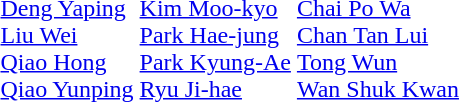<table>
<tr>
<td></td>
<td><br><a href='#'>Deng Yaping</a><br><a href='#'>Liu Wei</a><br><a href='#'>Qiao Hong</a><br><a href='#'>Qiao Yunping</a></td>
<td><br><a href='#'>Kim Moo-kyo</a><br><a href='#'>Park Hae-jung</a><br><a href='#'>Park Kyung-Ae</a><br><a href='#'>Ryu Ji-hae</a></td>
<td><br><a href='#'>Chai Po Wa</a><br><a href='#'>Chan Tan Lui</a><br><a href='#'>Tong Wun</a><br><a href='#'>Wan Shuk Kwan</a></td>
</tr>
</table>
